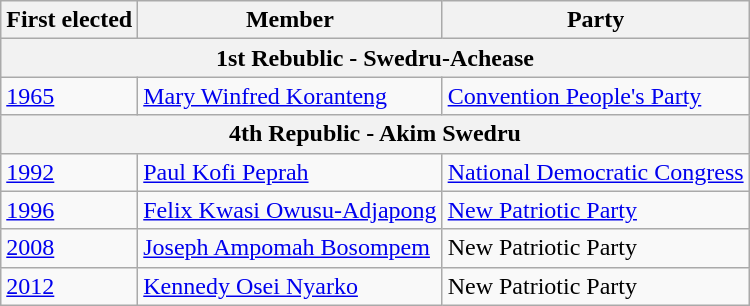<table class="wikitable">
<tr>
<th>First elected</th>
<th>Member</th>
<th>Party</th>
</tr>
<tr>
<th colspan=3>1st Rebublic - Swedru-Achease</th>
</tr>
<tr>
<td><a href='#'>1965</a></td>
<td><a href='#'>Mary Winfred Koranteng</a></td>
<td><a href='#'>Convention People's Party</a></td>
</tr>
<tr>
<th colspan=3>4th Republic - Akim Swedru</th>
</tr>
<tr>
<td><a href='#'>1992</a></td>
<td><a href='#'>Paul Kofi Peprah</a></td>
<td><a href='#'>National Democratic Congress</a></td>
</tr>
<tr>
<td><a href='#'>1996</a></td>
<td><a href='#'>Felix Kwasi Owusu-Adjapong</a></td>
<td><a href='#'>New Patriotic Party</a></td>
</tr>
<tr>
<td><a href='#'>2008</a></td>
<td><a href='#'>Joseph Ampomah Bosompem</a></td>
<td>New Patriotic Party</td>
</tr>
<tr>
<td><a href='#'>2012</a></td>
<td><a href='#'>Kennedy Osei Nyarko</a></td>
<td>New Patriotic Party</td>
</tr>
</table>
